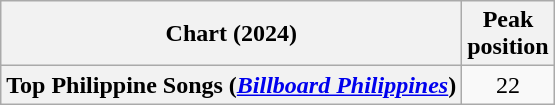<table class="wikitable plainrowheaders" style="text-align:center;">
<tr>
<th scope="col">Chart (2024)</th>
<th scope="col">Peak<br>position</th>
</tr>
<tr>
<th scope="row">Top Philippine Songs (<em><a href='#'>Billboard Philippines</a></em>)</th>
<td>22</td>
</tr>
</table>
